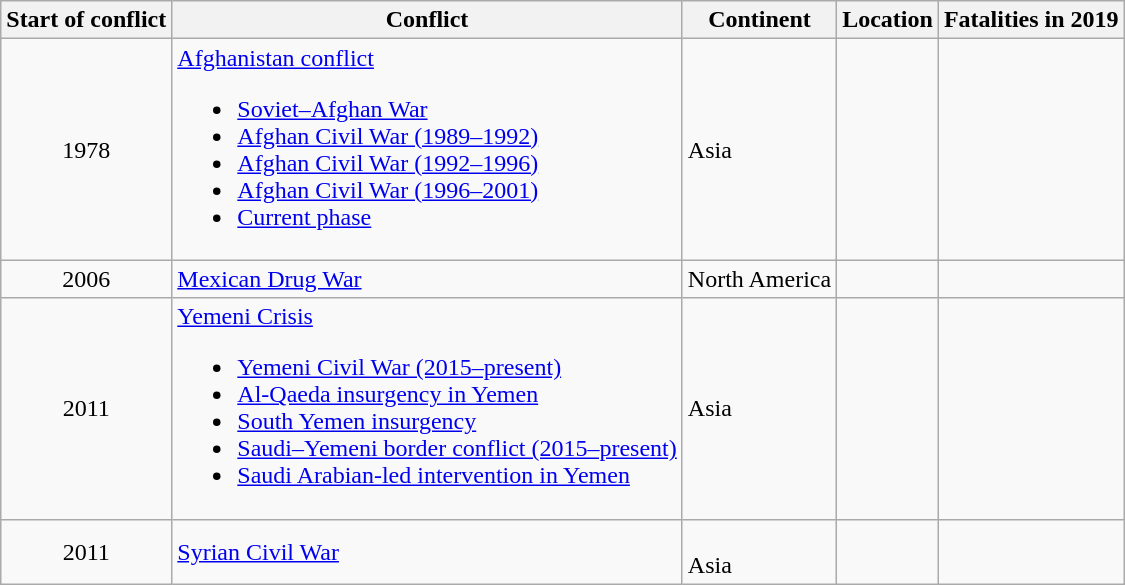<table class="wikitable sortable">
<tr>
<th>Start of conflict</th>
<th>Conflict</th>
<th>Continent</th>
<th>Location</th>
<th data-sort-type="number">Fatalities in 2019</th>
</tr>
<tr>
<td align=center>1978</td>
<td><a href='#'>Afghanistan conflict</a><br><ul><li><a href='#'>Soviet–Afghan War</a></li><li><a href='#'>Afghan Civil War (1989–1992)</a></li><li><a href='#'>Afghan Civil War (1992–1996)</a></li><li><a href='#'>Afghan Civil War (1996–2001)</a></li><li><a href='#'>Current phase</a></li></ul></td>
<td>Asia</td>
<td></td>
<td></td>
</tr>
<tr>
<td align=center>2006</td>
<td><a href='#'>Mexican Drug War</a></td>
<td>North America</td>
<td></td>
<td></td>
</tr>
<tr>
<td align=center>2011</td>
<td><a href='#'>Yemeni Crisis</a><br><ul><li><a href='#'>Yemeni Civil War (2015–present)</a></li><li><a href='#'>Al-Qaeda insurgency in Yemen</a></li><li><a href='#'>South Yemen insurgency</a></li><li><a href='#'>Saudi–Yemeni border conflict (2015–present)</a></li><li><a href='#'>Saudi Arabian-led intervention in Yemen</a></li></ul></td>
<td>Asia</td>
<td><br></td>
<td></td>
</tr>
<tr>
<td align=center>2011</td>
<td><a href='#'>Syrian Civil War</a></td>
<td><br>Asia</td>
<td></td>
<td></td>
</tr>
</table>
